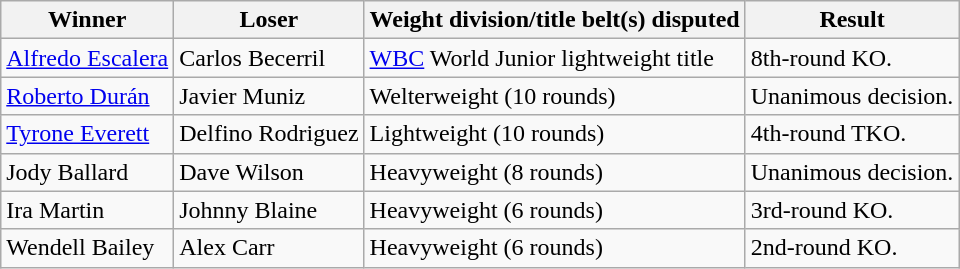<table class=wikitable>
<tr>
<th>Winner</th>
<th>Loser</th>
<th>Weight division/title belt(s) disputed</th>
<th>Result</th>
</tr>
<tr>
<td> <a href='#'>Alfredo Escalera</a></td>
<td> Carlos Becerril</td>
<td><a href='#'>WBC</a> World Junior lightweight title</td>
<td>8th-round KO.</td>
</tr>
<tr>
<td> <a href='#'>Roberto Durán</a></td>
<td> Javier Muniz</td>
<td>Welterweight (10 rounds)</td>
<td>Unanimous decision.</td>
</tr>
<tr>
<td> <a href='#'>Tyrone Everett</a></td>
<td> Delfino Rodriguez</td>
<td>Lightweight (10 rounds)</td>
<td>4th-round TKO.</td>
</tr>
<tr>
<td> Jody Ballard</td>
<td> Dave Wilson</td>
<td>Heavyweight (8 rounds)</td>
<td>Unanimous decision.</td>
</tr>
<tr>
<td> Ira Martin</td>
<td> Johnny Blaine</td>
<td>Heavyweight (6 rounds)</td>
<td>3rd-round KO.</td>
</tr>
<tr>
<td> Wendell Bailey</td>
<td> Alex Carr</td>
<td>Heavyweight (6 rounds)</td>
<td>2nd-round KO.</td>
</tr>
</table>
